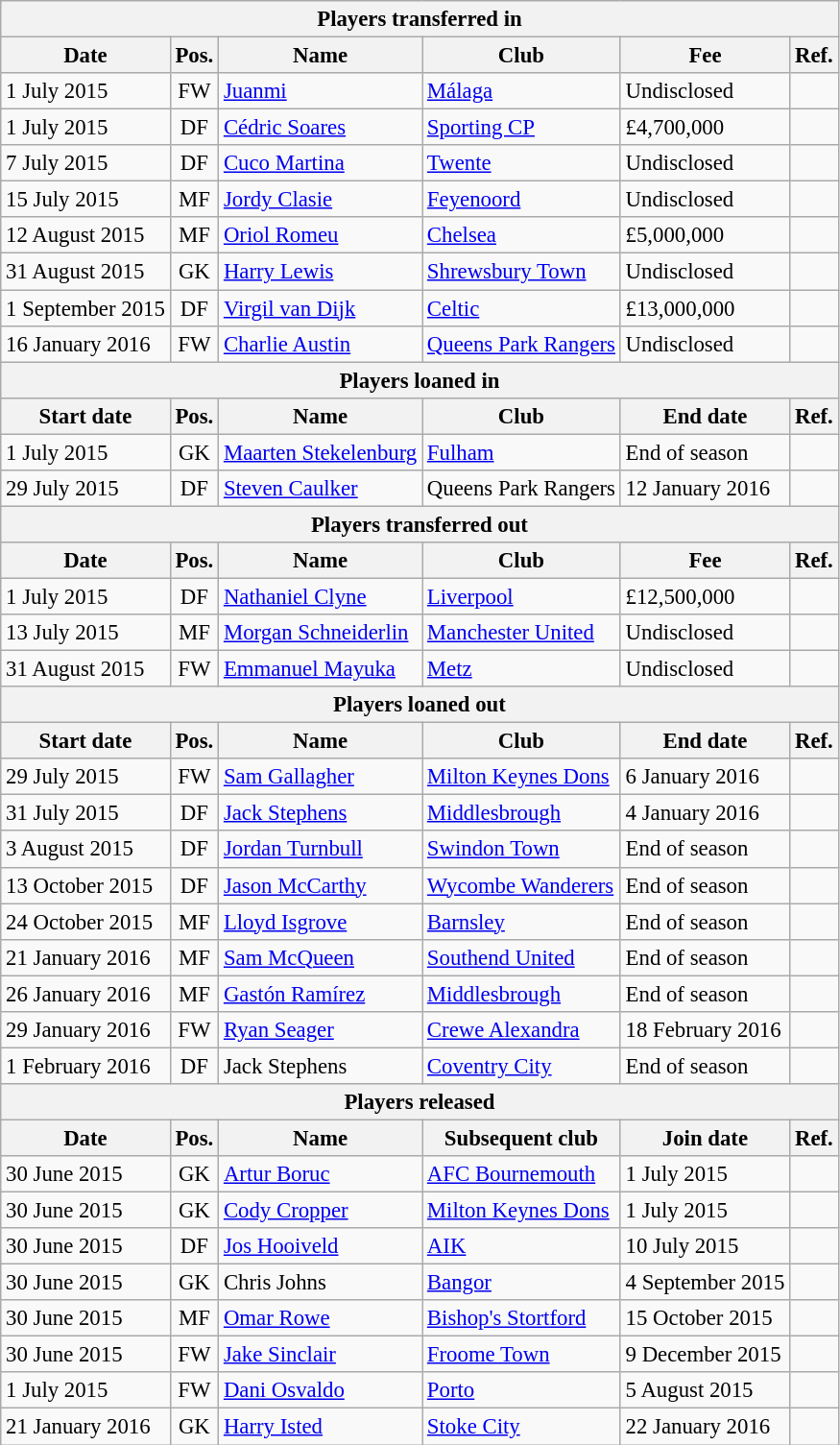<table class="wikitable" style="font-size:95%;">
<tr>
<th colspan="6">Players transferred in</th>
</tr>
<tr>
<th>Date</th>
<th>Pos.</th>
<th>Name</th>
<th>Club</th>
<th>Fee</th>
<th>Ref.</th>
</tr>
<tr>
<td>1 July 2015</td>
<td align="center">FW</td>
<td> <a href='#'>Juanmi</a></td>
<td> <a href='#'>Málaga</a></td>
<td>Undisclosed</td>
<td align="center"></td>
</tr>
<tr>
<td>1 July 2015</td>
<td align="center">DF</td>
<td> <a href='#'>Cédric Soares</a></td>
<td> <a href='#'>Sporting CP</a></td>
<td>£4,700,000</td>
<td align="center"></td>
</tr>
<tr>
<td>7 July 2015</td>
<td align="center">DF</td>
<td> <a href='#'>Cuco Martina</a></td>
<td> <a href='#'>Twente</a></td>
<td>Undisclosed</td>
<td align="center"></td>
</tr>
<tr>
<td>15 July 2015</td>
<td align="center">MF</td>
<td> <a href='#'>Jordy Clasie</a></td>
<td> <a href='#'>Feyenoord</a></td>
<td>Undisclosed</td>
<td align="center"></td>
</tr>
<tr>
<td>12 August 2015</td>
<td align="center">MF</td>
<td> <a href='#'>Oriol Romeu</a></td>
<td> <a href='#'>Chelsea</a></td>
<td>£5,000,000</td>
<td align="center"></td>
</tr>
<tr>
<td>31 August 2015</td>
<td align="center">GK</td>
<td> <a href='#'>Harry Lewis</a></td>
<td> <a href='#'>Shrewsbury Town</a></td>
<td>Undisclosed</td>
<td align="center"></td>
</tr>
<tr>
<td>1 September 2015</td>
<td align="center">DF</td>
<td> <a href='#'>Virgil van Dijk</a></td>
<td> <a href='#'>Celtic</a></td>
<td>£13,000,000</td>
<td align="center"></td>
</tr>
<tr>
<td>16 January 2016</td>
<td align="center">FW</td>
<td> <a href='#'>Charlie Austin</a></td>
<td> <a href='#'>Queens Park Rangers</a></td>
<td>Undisclosed</td>
<td align="center"></td>
</tr>
<tr>
<th colspan="6">Players loaned in</th>
</tr>
<tr>
<th>Start date</th>
<th>Pos.</th>
<th>Name</th>
<th>Club</th>
<th>End date</th>
<th>Ref.</th>
</tr>
<tr>
<td>1 July 2015</td>
<td align="center">GK</td>
<td> <a href='#'>Maarten Stekelenburg</a></td>
<td> <a href='#'>Fulham</a></td>
<td>End of season</td>
<td align="center"></td>
</tr>
<tr>
<td>29 July 2015</td>
<td align="center">DF</td>
<td> <a href='#'>Steven Caulker</a></td>
<td> Queens Park Rangers</td>
<td>12 January 2016</td>
<td align="center"></td>
</tr>
<tr>
<th colspan="6">Players transferred out</th>
</tr>
<tr>
<th>Date</th>
<th>Pos.</th>
<th>Name</th>
<th>Club</th>
<th>Fee</th>
<th>Ref.</th>
</tr>
<tr>
<td>1 July 2015</td>
<td align="center">DF</td>
<td> <a href='#'>Nathaniel Clyne</a></td>
<td> <a href='#'>Liverpool</a></td>
<td>£12,500,000</td>
<td align="center"></td>
</tr>
<tr>
<td>13 July 2015</td>
<td align="center">MF</td>
<td> <a href='#'>Morgan Schneiderlin</a></td>
<td> <a href='#'>Manchester United</a></td>
<td>Undisclosed</td>
<td align="center"></td>
</tr>
<tr>
<td>31 August 2015</td>
<td align="center">FW</td>
<td> <a href='#'>Emmanuel Mayuka</a></td>
<td> <a href='#'>Metz</a></td>
<td>Undisclosed</td>
<td align="center"></td>
</tr>
<tr>
<th colspan="6">Players loaned out</th>
</tr>
<tr>
<th>Start date</th>
<th>Pos.</th>
<th>Name</th>
<th>Club</th>
<th>End date</th>
<th>Ref.</th>
</tr>
<tr>
<td>29 July 2015</td>
<td align="center">FW</td>
<td> <a href='#'>Sam Gallagher</a></td>
<td> <a href='#'>Milton Keynes Dons</a></td>
<td>6 January 2016</td>
<td align="center"></td>
</tr>
<tr>
<td>31 July 2015</td>
<td align="center">DF</td>
<td> <a href='#'>Jack Stephens</a></td>
<td> <a href='#'>Middlesbrough</a></td>
<td>4 January 2016</td>
<td align="center"></td>
</tr>
<tr>
<td>3 August 2015</td>
<td align="center">DF</td>
<td> <a href='#'>Jordan Turnbull</a></td>
<td> <a href='#'>Swindon Town</a></td>
<td>End of season</td>
<td align="center"></td>
</tr>
<tr>
<td>13 October 2015</td>
<td align="center">DF</td>
<td> <a href='#'>Jason McCarthy</a></td>
<td> <a href='#'>Wycombe Wanderers</a></td>
<td>End of season</td>
<td align="center"></td>
</tr>
<tr>
<td>24 October 2015</td>
<td align="center">MF</td>
<td> <a href='#'>Lloyd Isgrove</a></td>
<td> <a href='#'>Barnsley</a></td>
<td>End of season</td>
<td align="center"></td>
</tr>
<tr>
<td>21 January 2016</td>
<td align="center">MF</td>
<td> <a href='#'>Sam McQueen</a></td>
<td> <a href='#'>Southend United</a></td>
<td>End of season</td>
<td align="center"></td>
</tr>
<tr>
<td>26 January 2016</td>
<td align="center">MF</td>
<td> <a href='#'>Gastón Ramírez</a></td>
<td> <a href='#'>Middlesbrough</a></td>
<td>End of season</td>
<td align="center"></td>
</tr>
<tr>
<td>29 January 2016</td>
<td align="center">FW</td>
<td> <a href='#'>Ryan Seager</a></td>
<td> <a href='#'>Crewe Alexandra</a></td>
<td>18 February 2016</td>
<td align="center"></td>
</tr>
<tr>
<td>1 February 2016</td>
<td align="center">DF</td>
<td> Jack Stephens</td>
<td> <a href='#'>Coventry City</a></td>
<td>End of season</td>
<td align="center"></td>
</tr>
<tr>
<th colspan="6">Players released</th>
</tr>
<tr>
<th>Date</th>
<th>Pos.</th>
<th>Name</th>
<th>Subsequent club</th>
<th>Join date</th>
<th>Ref.</th>
</tr>
<tr>
<td>30 June 2015</td>
<td align="center">GK</td>
<td> <a href='#'>Artur Boruc</a></td>
<td> <a href='#'>AFC Bournemouth</a></td>
<td>1 July 2015</td>
<td align="center"></td>
</tr>
<tr>
<td>30 June 2015</td>
<td align="center">GK</td>
<td> <a href='#'>Cody Cropper</a></td>
<td> <a href='#'>Milton Keynes Dons</a></td>
<td>1 July 2015</td>
<td align="center"></td>
</tr>
<tr>
<td>30 June 2015</td>
<td align="center">DF</td>
<td> <a href='#'>Jos Hooiveld</a></td>
<td> <a href='#'>AIK</a></td>
<td>10 July 2015</td>
<td align="center"></td>
</tr>
<tr>
<td>30 June 2015</td>
<td align="center">GK</td>
<td> Chris Johns</td>
<td> <a href='#'>Bangor</a></td>
<td>4 September 2015</td>
<td align="center"></td>
</tr>
<tr>
<td>30 June 2015</td>
<td align="center">MF</td>
<td> <a href='#'>Omar Rowe</a></td>
<td> <a href='#'>Bishop's Stortford</a></td>
<td>15 October 2015</td>
<td align="center"></td>
</tr>
<tr>
<td>30 June 2015</td>
<td align="center">FW</td>
<td> <a href='#'>Jake Sinclair</a></td>
<td> <a href='#'>Froome Town</a></td>
<td>9 December 2015</td>
<td align="center"></td>
</tr>
<tr>
<td>1 July 2015</td>
<td align="center">FW</td>
<td> <a href='#'>Dani Osvaldo</a></td>
<td> <a href='#'>Porto</a></td>
<td>5 August 2015</td>
<td align="center"></td>
</tr>
<tr>
<td>21 January 2016</td>
<td align="center">GK</td>
<td> <a href='#'>Harry Isted</a></td>
<td> <a href='#'>Stoke City</a></td>
<td>22 January 2016</td>
<td align="center"></td>
</tr>
</table>
